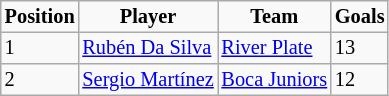<table border="2" cellpadding="2" cellspacing="0" style="margin: 0; background: #f9f9f9; border: 1px #aaa solid; border-collapse: collapse; font-size: 85%;">
<tr>
<th>Position</th>
<th>Player</th>
<th>Team</th>
<th>Goals</th>
</tr>
<tr>
<td>1</td>
<td><a href='#'>Rubén Da Silva</a></td>
<td><a href='#'>River Plate</a></td>
<td>13</td>
</tr>
<tr>
<td>2</td>
<td><a href='#'>Sergio Martínez</a></td>
<td><a href='#'>Boca Juniors</a></td>
<td>12</td>
</tr>
</table>
